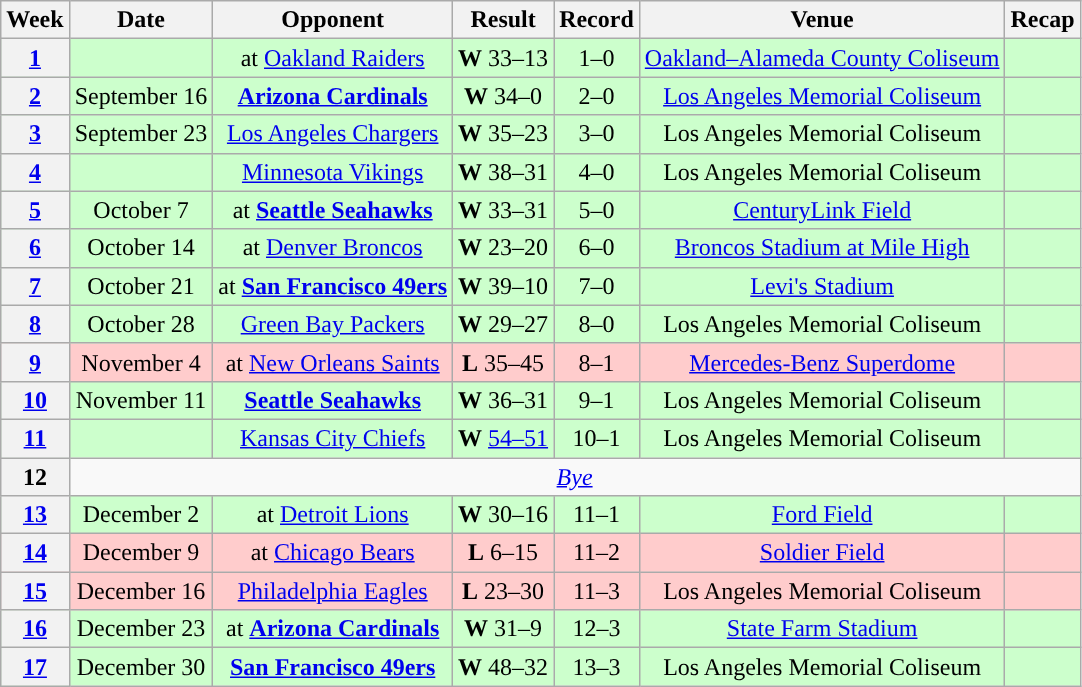<table class="wikitable" style="text-align:center">
<tr>
<th>Week</th>
<th>Date</th>
<th>Opponent</th>
<th>Result</th>
<th>Record</th>
<th>Venue</th>
<th>Recap</th>
</tr>
<tr style="background:#cfc">
<th><a href='#'>1</a></th>
<td></td>
<td>at <a href='#'>Oakland Raiders</a></td>
<td><strong>W</strong> 33–13</td>
<td>1–0</td>
<td><a href='#'>Oakland–Alameda County Coliseum</a></td>
<td></td>
</tr>
<tr style="background:#cfc">
<th><a href='#'>2</a></th>
<td>September 16</td>
<td><strong><a href='#'>Arizona Cardinals</a></strong></td>
<td><strong>W</strong> 34–0</td>
<td>2–0</td>
<td><a href='#'>Los Angeles Memorial Coliseum</a></td>
<td></td>
</tr>
<tr style="background:#cfc">
<th><a href='#'>3</a></th>
<td>September 23</td>
<td><a href='#'>Los Angeles Chargers</a></td>
<td><strong>W</strong> 35–23</td>
<td>3–0</td>
<td>Los Angeles Memorial Coliseum</td>
<td></td>
</tr>
<tr style="background:#cfc">
<th><a href='#'>4</a></th>
<td></td>
<td><a href='#'>Minnesota Vikings</a></td>
<td><strong>W</strong> 38–31</td>
<td>4–0</td>
<td>Los Angeles Memorial Coliseum</td>
<td></td>
</tr>
<tr style="background:#cfc">
<th><a href='#'>5</a></th>
<td>October 7</td>
<td>at <strong><a href='#'>Seattle Seahawks</a></strong></td>
<td><strong>W</strong> 33–31</td>
<td>5–0</td>
<td><a href='#'>CenturyLink Field</a></td>
<td></td>
</tr>
<tr style="background:#cfc">
<th><a href='#'>6</a></th>
<td>October 14</td>
<td>at <a href='#'>Denver Broncos</a></td>
<td><strong>W</strong> 23–20</td>
<td>6–0</td>
<td><a href='#'>Broncos Stadium at Mile High</a></td>
<td></td>
</tr>
<tr style="background:#cfc">
<th><a href='#'>7</a></th>
<td>October 21</td>
<td>at <strong><a href='#'>San Francisco 49ers</a></strong></td>
<td><strong>W</strong> 39–10</td>
<td>7–0</td>
<td><a href='#'>Levi's Stadium</a></td>
<td></td>
</tr>
<tr style="background:#cfc">
<th><a href='#'>8</a></th>
<td>October 28</td>
<td><a href='#'>Green Bay Packers</a></td>
<td><strong>W</strong> 29–27</td>
<td>8–0</td>
<td>Los Angeles Memorial Coliseum</td>
<td></td>
</tr>
<tr style="background:#fcc">
<th><a href='#'>9</a></th>
<td>November 4</td>
<td>at <a href='#'>New Orleans Saints</a></td>
<td><strong>L</strong> 35–45</td>
<td>8–1</td>
<td><a href='#'>Mercedes-Benz Superdome</a></td>
<td></td>
</tr>
<tr style="background:#cfc">
<th><a href='#'>10</a></th>
<td>November 11</td>
<td><strong><a href='#'>Seattle Seahawks</a></strong></td>
<td><strong>W</strong> 36–31</td>
<td>9–1</td>
<td>Los Angeles Memorial Coliseum</td>
<td></td>
</tr>
<tr style="background:#cfc">
<th><a href='#'>11</a></th>
<td></td>
<td><a href='#'>Kansas City Chiefs</a></td>
<td><strong>W</strong> <a href='#'>54–51</a></td>
<td>10–1</td>
<td>Los Angeles Memorial Coliseum</td>
<td></td>
</tr>
<tr>
<th>12</th>
<td colspan="6"><em><a href='#'>Bye</a></em></td>
</tr>
<tr style="background:#cfc">
<th><a href='#'>13</a></th>
<td>December 2</td>
<td>at <a href='#'>Detroit Lions</a></td>
<td><strong>W</strong> 30–16</td>
<td>11–1</td>
<td><a href='#'>Ford Field</a></td>
<td></td>
</tr>
<tr style="background:#fcc">
<th><a href='#'>14</a></th>
<td>December 9</td>
<td>at <a href='#'>Chicago Bears</a></td>
<td><strong>L</strong> 6–15</td>
<td>11–2</td>
<td><a href='#'>Soldier Field</a></td>
<td></td>
</tr>
<tr style="background:#fcc">
<th><a href='#'>15</a></th>
<td>December 16</td>
<td><a href='#'>Philadelphia Eagles</a></td>
<td><strong>L</strong> 23–30</td>
<td>11–3</td>
<td>Los Angeles Memorial Coliseum</td>
<td></td>
</tr>
<tr style="background:#cfc">
<th><a href='#'>16</a></th>
<td>December 23</td>
<td>at <strong><a href='#'>Arizona Cardinals</a></strong></td>
<td><strong>W</strong> 31–9</td>
<td>12–3</td>
<td><a href='#'>State Farm Stadium</a></td>
<td></td>
</tr>
<tr style="background:#cfc">
<th><a href='#'>17</a></th>
<td>December 30</td>
<td><strong><a href='#'>San Francisco 49ers</a></strong></td>
<td><strong>W</strong> 48–32</td>
<td>13–3</td>
<td>Los Angeles Memorial Coliseum</td>
<td></td>
</tr>
</table>
